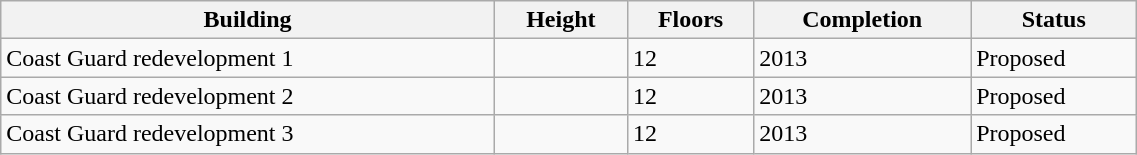<table class="wikitable sortable" width="60%">
<tr>
<th>Building</th>
<th>Height</th>
<th>Floors</th>
<th>Completion</th>
<th>Status</th>
</tr>
<tr>
<td>Coast Guard redevelopment 1</td>
<td></td>
<td>12</td>
<td>2013</td>
<td> Proposed</td>
</tr>
<tr>
<td>Coast Guard redevelopment 2</td>
<td></td>
<td>12</td>
<td>2013</td>
<td> Proposed</td>
</tr>
<tr>
<td>Coast Guard redevelopment 3</td>
<td></td>
<td>12</td>
<td>2013</td>
<td> Proposed</td>
</tr>
</table>
